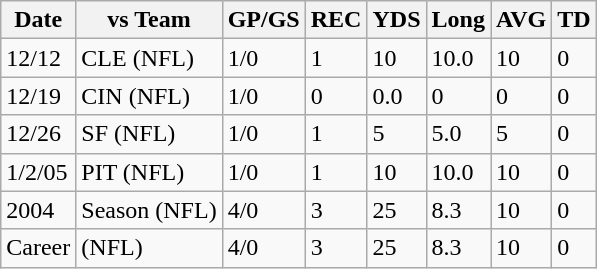<table class="wikitable">
<tr>
<th>Date</th>
<th>vs Team</th>
<th>GP/GS</th>
<th>REC</th>
<th>YDS</th>
<th>Long</th>
<th>AVG</th>
<th>TD</th>
</tr>
<tr>
<td>12/12</td>
<td>CLE (NFL)</td>
<td>1/0</td>
<td>1</td>
<td>10</td>
<td>10.0</td>
<td>10</td>
<td>0</td>
</tr>
<tr>
<td>12/19</td>
<td>CIN (NFL)</td>
<td>1/0</td>
<td>0</td>
<td>0.0</td>
<td>0</td>
<td>0</td>
<td>0</td>
</tr>
<tr>
<td>12/26</td>
<td>SF (NFL)</td>
<td>1/0</td>
<td>1</td>
<td>5</td>
<td>5.0</td>
<td>5</td>
<td>0</td>
</tr>
<tr>
<td>1/2/05</td>
<td>PIT (NFL)</td>
<td>1/0</td>
<td>1</td>
<td>10</td>
<td>10.0</td>
<td>10</td>
<td>0</td>
</tr>
<tr>
<td>2004</td>
<td>Season (NFL)</td>
<td>4/0</td>
<td>3</td>
<td>25</td>
<td>8.3</td>
<td>10</td>
<td>0</td>
</tr>
<tr>
<td>Career</td>
<td>(NFL)</td>
<td>4/0</td>
<td>3</td>
<td>25</td>
<td>8.3</td>
<td>10</td>
<td>0</td>
</tr>
</table>
